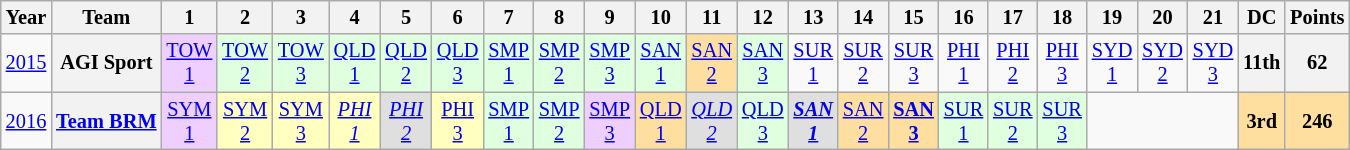<table class="wikitable" style="text-align:center; font-size:85%">
<tr>
<th>Year</th>
<th>Team</th>
<th>1</th>
<th>2</th>
<th>3</th>
<th>4</th>
<th>5</th>
<th>6</th>
<th>7</th>
<th>8</th>
<th>9</th>
<th>10</th>
<th>11</th>
<th>12</th>
<th>13</th>
<th>14</th>
<th>15</th>
<th>16</th>
<th>17</th>
<th>18</th>
<th>19</th>
<th>20</th>
<th>21</th>
<th>DC</th>
<th>Points</th>
</tr>
<tr>
<td><a href='#'>2015</a></td>
<th>AGI Sport</th>
<td style="background:#EFCFFF"><a href='#'>TOW<br>1</a><br></td>
<td style="background:#DFFFDF"><a href='#'>TOW<br>2</a><br></td>
<td style="background:#DFFFDF"><a href='#'>TOW<br>3</a><br></td>
<td style="background:#DFFFDF"><a href='#'>QLD<br>1</a><br></td>
<td style="background:#DFFFDF"><a href='#'>QLD<br>2</a><br></td>
<td style="background:#DFFFDF"><a href='#'>QLD<br>3</a><br></td>
<td style="background:#DFFFDF"><a href='#'>SMP<br>1</a><br></td>
<td style="background:#DFFFDF"><a href='#'>SMP<br>2</a><br></td>
<td style="background:#DFFFDF"><a href='#'>SMP<br>3</a><br></td>
<td style="background:#DFFFDF"><a href='#'>SAN<br>1</a><br></td>
<td style="background:#FFDF9F"><a href='#'>SAN<br>2</a><br></td>
<td style="background:#DFFFDF"><a href='#'>SAN<br>3</a><br></td>
<td style="background:#"><a href='#'>SUR<br>1</a></td>
<td style="background:#"><a href='#'>SUR<br>2</a></td>
<td style="background:#"><a href='#'>SUR<br>3</a></td>
<td style="background:#"><a href='#'>PHI<br>1</a></td>
<td style="background:#"><a href='#'>PHI<br>2</a></td>
<td style="background:#"><a href='#'>PHI<br>3</a></td>
<td style="background:#;"><a href='#'>SYD<br>1</a></td>
<td style="background:#;"><a href='#'>SYD<br>2</a></td>
<td style="background:#;"><a href='#'>SYD<br>3</a></td>
<th>11th</th>
<th>62</th>
</tr>
<tr>
<td><a href='#'>2016</a></td>
<th><a href='#'>Team BRM</a></th>
<td style="background:#EFCFFF"><a href='#'>SYM<br>1</a><br></td>
<td style="background:#FFFFBF"><a href='#'>SYM<br>2</a><br></td>
<td style="background:#FFFFBF"><a href='#'>SYM<br>3</a><br></td>
<td style="background:#FFFFBF"><em><a href='#'>PHI<br>1</a></em><br></td>
<td style="background:#DFDFDF"><em><a href='#'>PHI<br>2</a></em><br></td>
<td style="background:#FFFFBF"><a href='#'>PHI<br>3</a><br></td>
<td style="background:#DFFFDF"><a href='#'>SMP<br>1</a><br></td>
<td style="background:#DFFFDF"><a href='#'>SMP<br>2</a><br></td>
<td style="background:#EFCFFF"><a href='#'>SMP<br>3</a><br></td>
<td style="background:#FFDF9F"><a href='#'>QLD<br>1</a><br></td>
<td style="background:#DFDFDF"><em><a href='#'>QLD<br>2</a></em><br></td>
<td style="background:#DFFFDF"><a href='#'>QLD<br>3</a><br></td>
<td style="background:#DFDFDF"><strong><em><a href='#'>SAN<br>1</a></em></strong><br></td>
<td style="background:#FFDF9F"><a href='#'>SAN<br>2</a><br></td>
<td style="background:#FFDF9F"><strong><a href='#'>SAN<br>3</a></strong><br></td>
<td style="background:#DFFFDF"><a href='#'>SUR<br>1</a><br></td>
<td style="background:#DFFFDF"><a href='#'>SUR<br>2</a><br></td>
<td style="background:#DFFFDF"><a href='#'>SUR<br>3</a><br></td>
<td colspan=3></td>
<th style="background:#FFDF9F">3rd</th>
<th style="background:#FFDF9F">246</th>
</tr>
</table>
